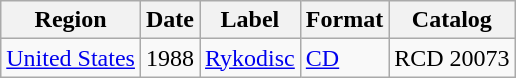<table class="wikitable">
<tr>
<th>Region</th>
<th>Date</th>
<th>Label</th>
<th>Format</th>
<th>Catalog</th>
</tr>
<tr>
<td><a href='#'>United States</a></td>
<td>1988</td>
<td><a href='#'>Rykodisc</a></td>
<td><a href='#'>CD</a></td>
<td>RCD 20073</td>
</tr>
</table>
